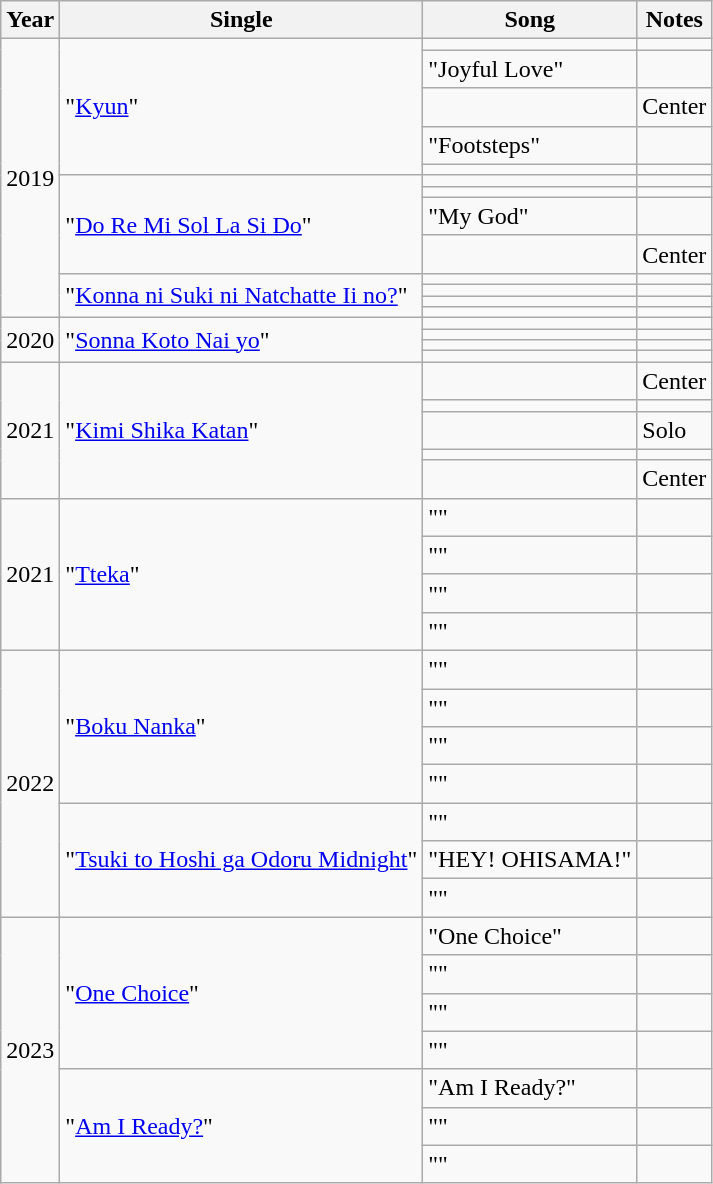<table class="wikitable">
<tr>
<th>Year</th>
<th>Single</th>
<th>Song</th>
<th>Notes</th>
</tr>
<tr>
<td rowspan="13">2019</td>
<td rowspan="5">"<a href='#'>Kyun</a>"</td>
<td></td>
<td></td>
</tr>
<tr>
<td>"Joyful Love"</td>
<td></td>
</tr>
<tr>
<td></td>
<td>Center</td>
</tr>
<tr>
<td>"Footsteps"</td>
<td></td>
</tr>
<tr>
<td></td>
<td></td>
</tr>
<tr>
<td rowspan="4">"<a href='#'>Do Re Mi Sol La Si Do</a>"</td>
<td></td>
<td></td>
</tr>
<tr>
<td></td>
<td></td>
</tr>
<tr>
<td>"My God"</td>
<td></td>
</tr>
<tr>
<td></td>
<td>Center</td>
</tr>
<tr>
<td rowspan="4">"<a href='#'>Konna ni Suki ni Natchatte Ii no?</a>"</td>
<td></td>
<td></td>
</tr>
<tr>
<td></td>
<td></td>
</tr>
<tr>
<td></td>
<td></td>
</tr>
<tr>
<td></td>
<td></td>
</tr>
<tr>
<td rowspan="4">2020</td>
<td rowspan="4">"<a href='#'>Sonna Koto Nai yo</a>"</td>
<td></td>
<td></td>
</tr>
<tr>
<td></td>
<td></td>
</tr>
<tr>
<td></td>
<td></td>
</tr>
<tr>
<td></td>
<td></td>
</tr>
<tr>
<td rowspan="5">2021</td>
<td rowspan="5">"<a href='#'>Kimi Shika Katan</a>"</td>
<td></td>
<td>Center</td>
</tr>
<tr>
<td></td>
<td></td>
</tr>
<tr>
<td></td>
<td>Solo</td>
</tr>
<tr>
<td></td>
<td></td>
</tr>
<tr>
<td></td>
<td>Center</td>
</tr>
<tr>
<td rowspan="4">2021</td>
<td rowspan="4">"<a href='#'>Tteka</a>"</td>
<td>""</td>
<td></td>
</tr>
<tr>
<td>""</td>
<td></td>
</tr>
<tr>
<td>""</td>
<td></td>
</tr>
<tr>
<td>""</td>
<td></td>
</tr>
<tr>
<td rowspan="7">2022</td>
<td rowspan="4">"<a href='#'>Boku Nanka</a>"</td>
<td>""</td>
<td></td>
</tr>
<tr>
<td>""</td>
<td></td>
</tr>
<tr>
<td>""</td>
<td></td>
</tr>
<tr>
<td>""</td>
<td></td>
</tr>
<tr>
<td rowspan="3">"<a href='#'>Tsuki to Hoshi ga Odoru Midnight</a>"</td>
<td>""</td>
<td></td>
</tr>
<tr>
<td>"HEY! OHISAMA!"</td>
<td></td>
</tr>
<tr>
<td>""</td>
<td></td>
</tr>
<tr>
<td rowspan="7">2023</td>
<td rowspan="4">"<a href='#'>One Choice</a>"</td>
<td>"One Choice"</td>
<td></td>
</tr>
<tr>
<td>""</td>
<td></td>
</tr>
<tr>
<td>""</td>
<td></td>
</tr>
<tr>
<td>""</td>
<td></td>
</tr>
<tr>
<td rowspan="3">"<a href='#'>Am I Ready?</a>"</td>
<td>"Am I Ready?"</td>
<td></td>
</tr>
<tr>
<td>""</td>
<td></td>
</tr>
<tr>
<td>""</td>
<td></td>
</tr>
</table>
